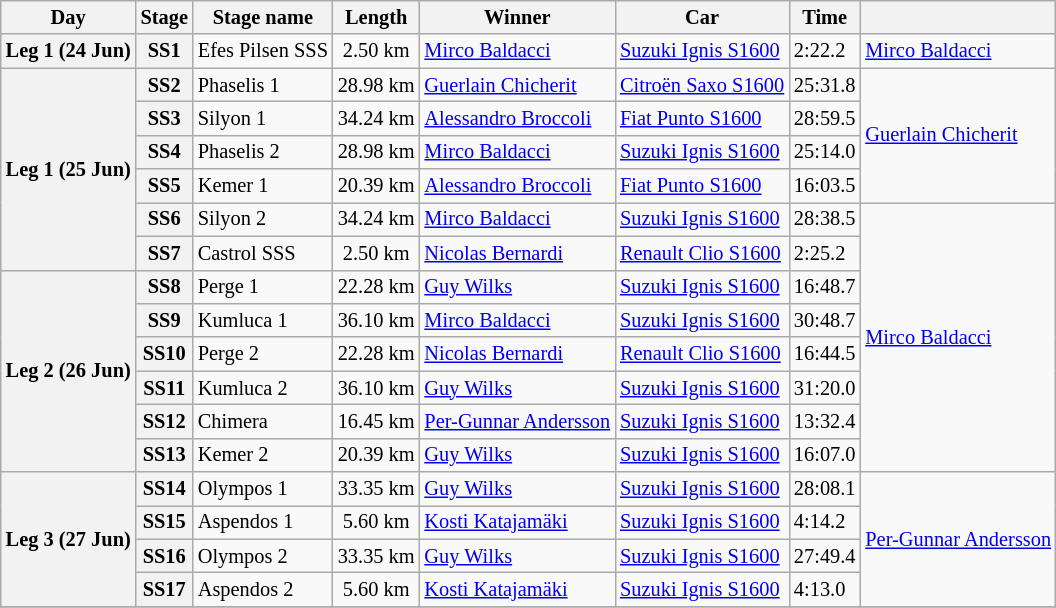<table class="wikitable" style="font-size: 85%;">
<tr>
<th>Day</th>
<th>Stage</th>
<th>Stage name</th>
<th>Length</th>
<th>Winner</th>
<th>Car</th>
<th>Time</th>
<th></th>
</tr>
<tr>
<th rowspan="1">Leg 1 (24 Jun)</th>
<th>SS1</th>
<td>Efes Pilsen SSS</td>
<td align="center">2.50 km</td>
<td> <a href='#'>Mirco Baldacci</a></td>
<td><a href='#'>Suzuki Ignis S1600</a></td>
<td>2:22.2</td>
<td rowspan="1"> <a href='#'>Mirco Baldacci</a></td>
</tr>
<tr>
<th rowspan="6">Leg 1 (25 Jun)</th>
<th>SS2</th>
<td>Phaselis 1</td>
<td align="center">28.98 km</td>
<td> <a href='#'>Guerlain Chicherit</a></td>
<td><a href='#'>Citroën Saxo S1600</a></td>
<td>25:31.8</td>
<td rowspan="4"> <a href='#'>Guerlain Chicherit</a></td>
</tr>
<tr>
<th>SS3</th>
<td>Silyon 1</td>
<td align="center">34.24 km</td>
<td> <a href='#'>Alessandro Broccoli</a></td>
<td><a href='#'>Fiat Punto S1600</a></td>
<td>28:59.5</td>
</tr>
<tr>
<th>SS4</th>
<td>Phaselis 2</td>
<td align="center">28.98 km</td>
<td> <a href='#'>Mirco Baldacci</a></td>
<td><a href='#'>Suzuki Ignis S1600</a></td>
<td>25:14.0</td>
</tr>
<tr>
<th>SS5</th>
<td>Kemer 1</td>
<td align="center">20.39 km</td>
<td> <a href='#'>Alessandro Broccoli</a></td>
<td><a href='#'>Fiat Punto S1600</a></td>
<td>16:03.5</td>
</tr>
<tr>
<th>SS6</th>
<td>Silyon 2</td>
<td align="center">34.24 km</td>
<td> <a href='#'>Mirco Baldacci</a></td>
<td><a href='#'>Suzuki Ignis S1600</a></td>
<td>28:38.5</td>
<td rowspan="8"> <a href='#'>Mirco Baldacci</a></td>
</tr>
<tr>
<th>SS7</th>
<td>Castrol SSS</td>
<td align="center">2.50 km</td>
<td> <a href='#'>Nicolas Bernardi</a></td>
<td><a href='#'>Renault Clio S1600</a></td>
<td>2:25.2</td>
</tr>
<tr>
<th rowspan="6">Leg 2 (26 Jun)</th>
<th>SS8</th>
<td>Perge 1</td>
<td align="center">22.28 km</td>
<td> <a href='#'>Guy Wilks</a></td>
<td><a href='#'>Suzuki Ignis S1600</a></td>
<td>16:48.7</td>
</tr>
<tr>
<th>SS9</th>
<td>Kumluca 1</td>
<td align="center">36.10 km</td>
<td> <a href='#'>Mirco Baldacci</a></td>
<td><a href='#'>Suzuki Ignis S1600</a></td>
<td>30:48.7</td>
</tr>
<tr>
<th>SS10</th>
<td>Perge 2</td>
<td align="center">22.28 km</td>
<td> <a href='#'>Nicolas Bernardi</a></td>
<td><a href='#'>Renault Clio S1600</a></td>
<td>16:44.5</td>
</tr>
<tr>
<th>SS11</th>
<td>Kumluca 2</td>
<td align="center">36.10 km</td>
<td> <a href='#'>Guy Wilks</a></td>
<td><a href='#'>Suzuki Ignis S1600</a></td>
<td>31:20.0</td>
</tr>
<tr>
<th>SS12</th>
<td>Chimera</td>
<td align="center">16.45 km</td>
<td> <a href='#'>Per-Gunnar Andersson</a></td>
<td><a href='#'>Suzuki Ignis S1600</a></td>
<td>13:32.4</td>
</tr>
<tr>
<th>SS13</th>
<td>Kemer 2</td>
<td align="center">20.39 km</td>
<td> <a href='#'>Guy Wilks</a></td>
<td><a href='#'>Suzuki Ignis S1600</a></td>
<td>16:07.0</td>
</tr>
<tr>
<th rowspan="4">Leg 3 (27 Jun)</th>
<th>SS14</th>
<td>Olympos 1</td>
<td align="center">33.35 km</td>
<td> <a href='#'>Guy Wilks</a></td>
<td><a href='#'>Suzuki Ignis S1600</a></td>
<td>28:08.1</td>
<td rowspan="4"> <a href='#'>Per-Gunnar Andersson</a></td>
</tr>
<tr>
<th>SS15</th>
<td>Aspendos 1</td>
<td align="center">5.60 km</td>
<td> <a href='#'>Kosti Katajamäki</a></td>
<td><a href='#'>Suzuki Ignis S1600</a></td>
<td>4:14.2</td>
</tr>
<tr>
<th>SS16</th>
<td>Olympos 2</td>
<td align="center">33.35 km</td>
<td> <a href='#'>Guy Wilks</a></td>
<td><a href='#'>Suzuki Ignis S1600</a></td>
<td>27:49.4</td>
</tr>
<tr>
<th>SS17</th>
<td>Aspendos 2</td>
<td align="center">5.60 km</td>
<td> <a href='#'>Kosti Katajamäki</a></td>
<td><a href='#'>Suzuki Ignis S1600</a></td>
<td>4:13.0</td>
</tr>
<tr>
</tr>
</table>
